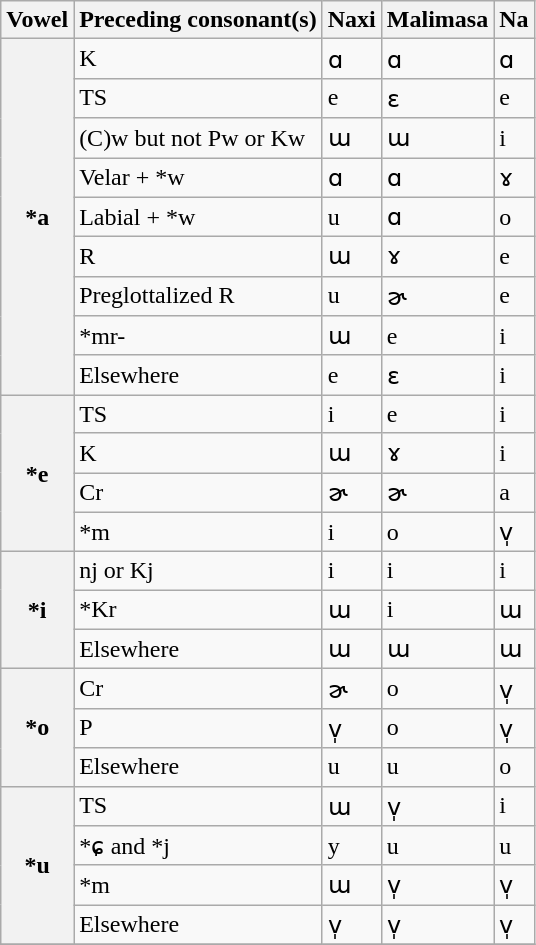<table class="wikitable">
<tr>
<th>Vowel</th>
<th>Preceding consonant(s)</th>
<th>Naxi</th>
<th>Malimasa</th>
<th>Na</th>
</tr>
<tr>
<th rowspan=9>*a</th>
<td>K</td>
<td>ɑ</td>
<td>ɑ</td>
<td>ɑ</td>
</tr>
<tr>
<td>TS</td>
<td>e</td>
<td>ɛ</td>
<td>e</td>
</tr>
<tr>
<td>(C)w but not Pw or Kw</td>
<td>ɯ</td>
<td>ɯ</td>
<td>i</td>
</tr>
<tr>
<td>Velar + *w</td>
<td>ɑ</td>
<td>ɑ</td>
<td>ɤ</td>
</tr>
<tr>
<td>Labial + *w</td>
<td>u</td>
<td>ɑ</td>
<td>o</td>
</tr>
<tr>
<td>R</td>
<td>ɯ</td>
<td>ɤ</td>
<td>e</td>
</tr>
<tr>
<td>Preglottalized R</td>
<td>u</td>
<td>ɚ</td>
<td>e</td>
</tr>
<tr>
<td>*mr-</td>
<td>ɯ</td>
<td>e</td>
<td>i</td>
</tr>
<tr>
<td>Elsewhere</td>
<td>e</td>
<td>ɛ</td>
<td>i</td>
</tr>
<tr>
<th rowspan=4>*e</th>
<td>TS</td>
<td>i</td>
<td>e</td>
<td>i</td>
</tr>
<tr>
<td>K</td>
<td>ɯ</td>
<td>ɤ</td>
<td>i</td>
</tr>
<tr>
<td>Cr</td>
<td>ɚ</td>
<td>ɚ</td>
<td>a</td>
</tr>
<tr>
<td>*m</td>
<td>i</td>
<td>o</td>
<td>v̩</td>
</tr>
<tr>
<th rowspan=3>*i</th>
<td>nj or Kj</td>
<td>i</td>
<td>i</td>
<td>i</td>
</tr>
<tr>
<td>*Kr</td>
<td>ɯ</td>
<td>i</td>
<td>ɯ</td>
</tr>
<tr>
<td>Elsewhere</td>
<td>ɯ</td>
<td>ɯ</td>
<td>ɯ</td>
</tr>
<tr>
<th rowspan=3>*o</th>
<td>Cr</td>
<td>ɚ</td>
<td>o</td>
<td>v̩</td>
</tr>
<tr>
<td>P</td>
<td>v̩</td>
<td>o</td>
<td>v̩</td>
</tr>
<tr>
<td>Elsewhere</td>
<td>u</td>
<td>u</td>
<td>o</td>
</tr>
<tr>
<th rowspan=4>*u</th>
<td>TS</td>
<td>ɯ</td>
<td>v̩</td>
<td>i</td>
</tr>
<tr>
<td>*ɕ and *j</td>
<td>y</td>
<td>u</td>
<td>u</td>
</tr>
<tr>
<td>*m</td>
<td>ɯ</td>
<td>v̩</td>
<td>v̩</td>
</tr>
<tr>
<td>Elsewhere</td>
<td>v̩</td>
<td>v̩</td>
<td>v̩</td>
</tr>
<tr>
</tr>
</table>
